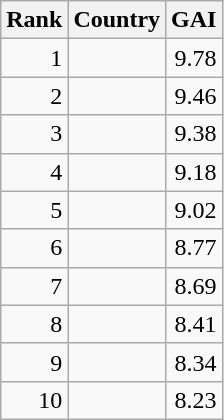<table class="wikitable" style="text-align:right;">
<tr>
<th>Rank</th>
<th>Country</th>
<th>GAI</th>
</tr>
<tr>
<td>1</td>
<td align="left"></td>
<td>9.78</td>
</tr>
<tr>
<td>2</td>
<td align="left"></td>
<td>9.46</td>
</tr>
<tr>
<td>3</td>
<td align="left"></td>
<td>9.38</td>
</tr>
<tr>
<td>4</td>
<td align="left"></td>
<td>9.18</td>
</tr>
<tr>
<td>5</td>
<td align="left"></td>
<td>9.02</td>
</tr>
<tr>
<td>6</td>
<td align="left"></td>
<td>8.77</td>
</tr>
<tr>
<td>7</td>
<td align="left"></td>
<td>8.69</td>
</tr>
<tr>
<td>8</td>
<td align="left"></td>
<td>8.41</td>
</tr>
<tr>
<td>9</td>
<td align="left"></td>
<td>8.34</td>
</tr>
<tr>
<td>10</td>
<td align="left"></td>
<td>8.23</td>
</tr>
</table>
